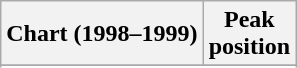<table class="wikitable sortable plainrowheaders" style="text-align:center">
<tr>
<th>Chart (1998–1999)</th>
<th>Peak<br>position</th>
</tr>
<tr>
</tr>
<tr>
</tr>
</table>
